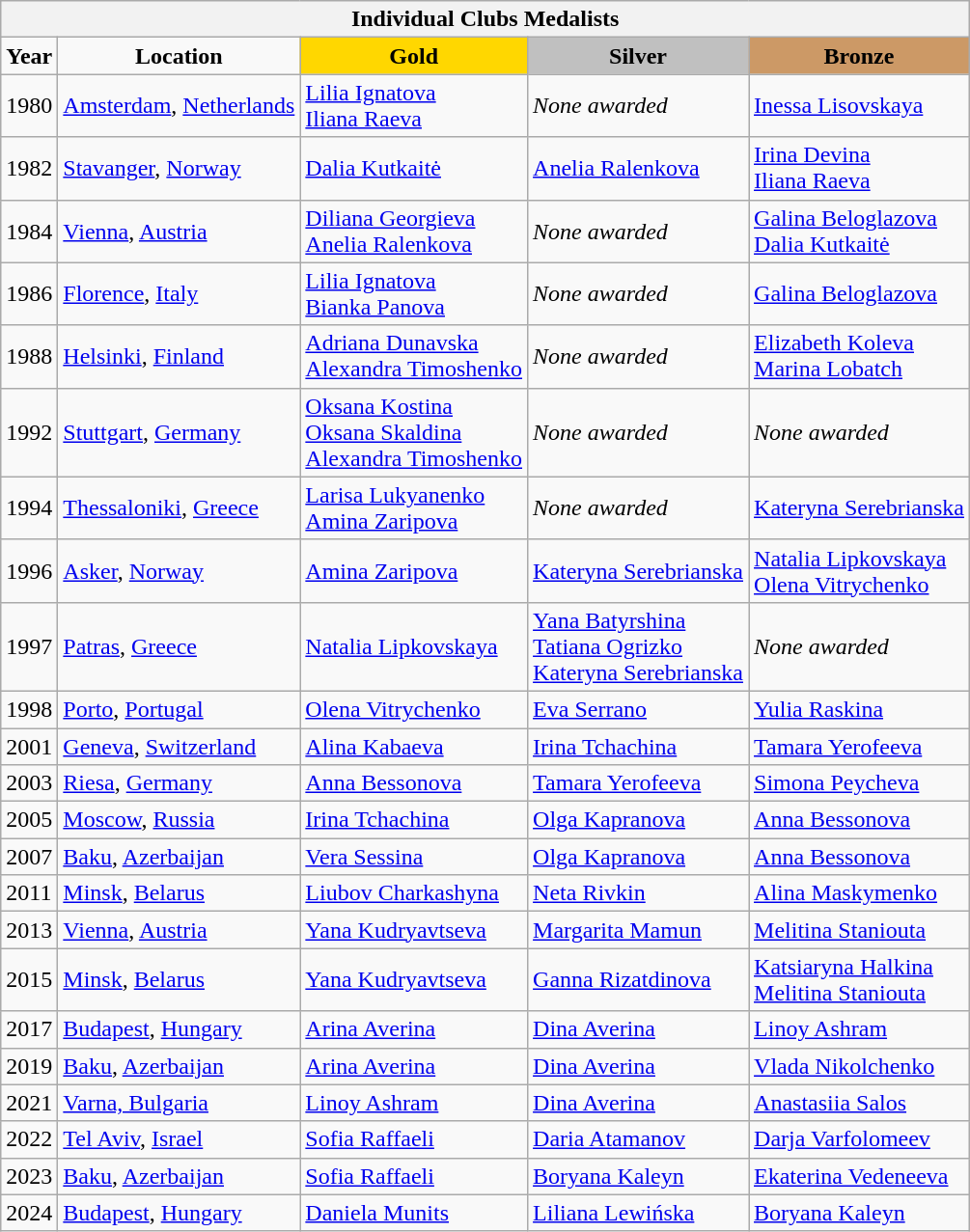<table class="wikitable">
<tr>
<th colspan=5 align="center"><strong>Individual Clubs Medalists</strong></th>
</tr>
<tr>
<td align="center"><strong>Year</strong></td>
<td align="center"><strong>Location</strong></td>
<td style="text-align:center;background-color:gold;"><strong>Gold</strong></td>
<td style="text-align:center;background-color:silver;"><strong>Silver</strong></td>
<td style="text-align:center;background-color:#CC9966;"><strong>Bronze</strong></td>
</tr>
<tr>
<td>1980</td>
<td> <a href='#'>Amsterdam</a>, <a href='#'>Netherlands</a></td>
<td> <a href='#'>Lilia Ignatova</a> <br>  <a href='#'>Iliana Raeva</a></td>
<td><em>None awarded</em></td>
<td> <a href='#'>Inessa Lisovskaya</a></td>
</tr>
<tr>
<td>1982</td>
<td> <a href='#'>Stavanger</a>, <a href='#'>Norway</a></td>
<td> <a href='#'>Dalia Kutkaitė</a></td>
<td> <a href='#'>Anelia Ralenkova</a></td>
<td> <a href='#'>Irina Devina</a> <br>  <a href='#'>Iliana Raeva</a></td>
</tr>
<tr>
<td>1984</td>
<td> <a href='#'>Vienna</a>, <a href='#'>Austria</a></td>
<td> <a href='#'>Diliana Georgieva</a> <br>  <a href='#'>Anelia Ralenkova</a></td>
<td><em>None awarded</em></td>
<td> <a href='#'>Galina Beloglazova</a> <br>  <a href='#'>Dalia Kutkaitė</a></td>
</tr>
<tr>
<td>1986</td>
<td> <a href='#'>Florence</a>, <a href='#'>Italy</a></td>
<td> <a href='#'>Lilia Ignatova</a> <br>  <a href='#'>Bianka Panova</a></td>
<td><em>None awarded</em></td>
<td> <a href='#'>Galina Beloglazova</a></td>
</tr>
<tr>
<td>1988</td>
<td> <a href='#'>Helsinki</a>, <a href='#'>Finland</a></td>
<td> <a href='#'>Adriana Dunavska</a> <br>  <a href='#'>Alexandra Timoshenko</a></td>
<td><em>None awarded</em></td>
<td> <a href='#'>Elizabeth Koleva</a> <br>  <a href='#'>Marina Lobatch</a></td>
</tr>
<tr>
<td>1992</td>
<td> <a href='#'>Stuttgart</a>, <a href='#'>Germany</a></td>
<td> <a href='#'>Oksana Kostina</a> <br>  <a href='#'>Oksana Skaldina</a> <br>  <a href='#'>Alexandra Timoshenko</a></td>
<td><em>None awarded</em></td>
<td><em>None awarded</em></td>
</tr>
<tr>
<td>1994</td>
<td> <a href='#'>Thessaloniki</a>, <a href='#'>Greece</a></td>
<td> <a href='#'>Larisa Lukyanenko</a> <br>  <a href='#'>Amina Zaripova</a></td>
<td><em>None awarded</em></td>
<td> <a href='#'>Kateryna Serebrianska</a></td>
</tr>
<tr>
<td>1996</td>
<td> <a href='#'>Asker</a>, <a href='#'>Norway</a></td>
<td> <a href='#'>Amina Zaripova</a></td>
<td> <a href='#'>Kateryna Serebrianska</a></td>
<td> <a href='#'>Natalia Lipkovskaya</a> <br>  <a href='#'>Olena Vitrychenko</a></td>
</tr>
<tr>
<td>1997</td>
<td> <a href='#'>Patras</a>, <a href='#'>Greece</a></td>
<td> <a href='#'>Natalia Lipkovskaya</a></td>
<td> <a href='#'>Yana Batyrshina</a> <br>  <a href='#'>Tatiana Ogrizko</a> <br>  <a href='#'>Kateryna Serebrianska</a></td>
<td><em>None awarded</em></td>
</tr>
<tr>
<td>1998</td>
<td> <a href='#'>Porto</a>, <a href='#'>Portugal</a></td>
<td> <a href='#'>Olena Vitrychenko</a></td>
<td> <a href='#'>Eva Serrano</a></td>
<td> <a href='#'>Yulia Raskina</a></td>
</tr>
<tr>
<td>2001</td>
<td> <a href='#'>Geneva</a>, <a href='#'>Switzerland</a></td>
<td> <a href='#'>Alina Kabaeva</a></td>
<td> <a href='#'>Irina Tchachina</a></td>
<td> <a href='#'>Tamara Yerofeeva</a></td>
</tr>
<tr>
<td>2003</td>
<td> <a href='#'>Riesa</a>, <a href='#'>Germany</a></td>
<td> <a href='#'>Anna Bessonova</a></td>
<td> <a href='#'>Tamara Yerofeeva</a></td>
<td> <a href='#'>Simona Peycheva</a></td>
</tr>
<tr>
<td>2005</td>
<td> <a href='#'>Moscow</a>, <a href='#'>Russia</a></td>
<td> <a href='#'>Irina Tchachina</a></td>
<td> <a href='#'>Olga Kapranova</a></td>
<td> <a href='#'>Anna Bessonova</a></td>
</tr>
<tr>
<td>2007</td>
<td> <a href='#'>Baku</a>, <a href='#'>Azerbaijan</a></td>
<td> <a href='#'>Vera Sessina</a></td>
<td> <a href='#'>Olga Kapranova</a></td>
<td> <a href='#'>Anna Bessonova</a></td>
</tr>
<tr>
<td>2011</td>
<td> <a href='#'>Minsk</a>, <a href='#'>Belarus</a></td>
<td> <a href='#'>Liubov Charkashyna</a></td>
<td> <a href='#'>Neta Rivkin</a></td>
<td> <a href='#'>Alina Maskymenko</a></td>
</tr>
<tr>
<td>2013</td>
<td> <a href='#'>Vienna</a>, <a href='#'>Austria</a></td>
<td> <a href='#'>Yana Kudryavtseva</a></td>
<td> <a href='#'>Margarita Mamun</a></td>
<td> <a href='#'>Melitina Staniouta</a></td>
</tr>
<tr>
<td>2015</td>
<td> <a href='#'>Minsk</a>, <a href='#'>Belarus</a></td>
<td> <a href='#'>Yana Kudryavtseva</a></td>
<td> <a href='#'>Ganna Rizatdinova</a></td>
<td> <a href='#'>Katsiaryna Halkina</a> <br>  <a href='#'>Melitina Staniouta</a></td>
</tr>
<tr>
<td>2017</td>
<td> <a href='#'>Budapest</a>, <a href='#'>Hungary</a></td>
<td> <a href='#'>Arina Averina</a></td>
<td> <a href='#'>Dina Averina</a></td>
<td> <a href='#'>Linoy Ashram</a></td>
</tr>
<tr>
<td>2019</td>
<td> <a href='#'>Baku</a>, <a href='#'>Azerbaijan</a></td>
<td> <a href='#'>Arina Averina</a></td>
<td> <a href='#'>Dina Averina</a></td>
<td> <a href='#'>Vlada Nikolchenko</a></td>
</tr>
<tr>
<td>2021</td>
<td> <a href='#'>Varna, Bulgaria</a></td>
<td> <a href='#'>Linoy Ashram</a></td>
<td> <a href='#'>Dina Averina</a></td>
<td> <a href='#'>Anastasiia Salos</a></td>
</tr>
<tr>
<td>2022</td>
<td> <a href='#'>Tel Aviv</a>, <a href='#'>Israel</a></td>
<td> <a href='#'>Sofia Raffaeli</a></td>
<td> <a href='#'>Daria Atamanov</a></td>
<td> <a href='#'>Darja Varfolomeev</a></td>
</tr>
<tr>
<td>2023</td>
<td> <a href='#'>Baku</a>, <a href='#'>Azerbaijan</a></td>
<td> <a href='#'>Sofia Raffaeli</a></td>
<td> <a href='#'>Boryana Kaleyn</a></td>
<td> <a href='#'>Ekaterina Vedeneeva</a></td>
</tr>
<tr>
<td>2024</td>
<td> <a href='#'>Budapest</a>, <a href='#'>Hungary</a></td>
<td> <a href='#'>Daniela Munits</a></td>
<td> <a href='#'>Liliana Lewińska</a></td>
<td> <a href='#'>Boryana Kaleyn</a></td>
</tr>
</table>
